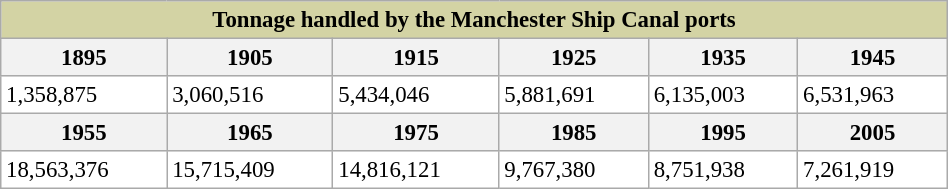<table class="wikitable" style="font-size:95%; width:50%; border:1px solid #999; background:#fff; margin: 1em auto 1em auto">
<tr>
<th colspan="6" style="background:#d3d3a4; color:#000; text-align:center;">Tonnage handled by the Manchester Ship Canal ports</th>
</tr>
<tr>
<th>1895</th>
<th>1905</th>
<th>1915</th>
<th>1925</th>
<th>1935</th>
<th>1945</th>
</tr>
<tr>
<td>1,358,875</td>
<td>3,060,516</td>
<td>5,434,046</td>
<td>5,881,691</td>
<td>6,135,003</td>
<td>6,531,963</td>
</tr>
<tr>
<th>1955</th>
<th>1965</th>
<th>1975</th>
<th>1985</th>
<th>1995</th>
<th>2005</th>
</tr>
<tr>
<td>18,563,376</td>
<td>15,715,409</td>
<td>14,816,121</td>
<td>9,767,380</td>
<td>8,751,938</td>
<td>7,261,919</td>
</tr>
</table>
